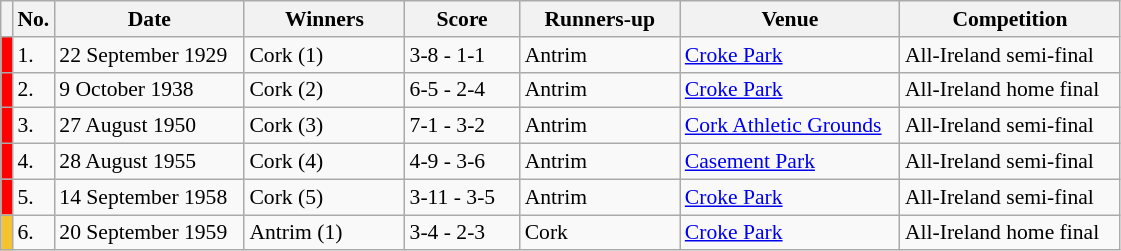<table class="wikitable" style="font-size:90%">
<tr>
<th width=1></th>
<th width=5>No.</th>
<th width=120>Date</th>
<th width=100>Winners</th>
<th width=70>Score</th>
<th width=100>Runners-up</th>
<th width=140>Venue</th>
<th width=140>Competition</th>
</tr>
<tr>
<td style="background-color:#FF0000"></td>
<td>1.</td>
<td>22 September 1929</td>
<td>Cork (1)</td>
<td>3-8 - 1-1</td>
<td>Antrim</td>
<td><a href='#'>Croke Park</a></td>
<td>All-Ireland semi-final</td>
</tr>
<tr>
<td style="background-color:#FF0000"></td>
<td>2.</td>
<td>9 October 1938</td>
<td>Cork (2)</td>
<td>6-5 - 2-4</td>
<td>Antrim</td>
<td><a href='#'>Croke Park</a></td>
<td>All-Ireland home final</td>
</tr>
<tr>
<td style="background-color:#FF0000"></td>
<td>3.</td>
<td>27 August 1950</td>
<td>Cork (3)</td>
<td>7-1 - 3-2</td>
<td>Antrim</td>
<td><a href='#'>Cork Athletic Grounds</a></td>
<td>All-Ireland semi-final</td>
</tr>
<tr>
<td style="background-color:#FF0000"></td>
<td>4.</td>
<td>28 August 1955</td>
<td>Cork (4)</td>
<td>4-9 - 3-6</td>
<td>Antrim</td>
<td><a href='#'>Casement Park</a></td>
<td>All-Ireland semi-final</td>
</tr>
<tr>
<td style="background-color:#FF0000"></td>
<td>5.</td>
<td>14 September 1958</td>
<td>Cork (5)</td>
<td>3-11 - 3-5</td>
<td>Antrim</td>
<td><a href='#'>Croke Park</a></td>
<td>All-Ireland semi-final</td>
</tr>
<tr>
<td style="background-color:#F4C430"></td>
<td>6.</td>
<td>20 September 1959</td>
<td>Antrim (1)</td>
<td>3-4 - 2-3</td>
<td>Cork</td>
<td><a href='#'>Croke Park</a></td>
<td>All-Ireland home final</td>
</tr>
</table>
